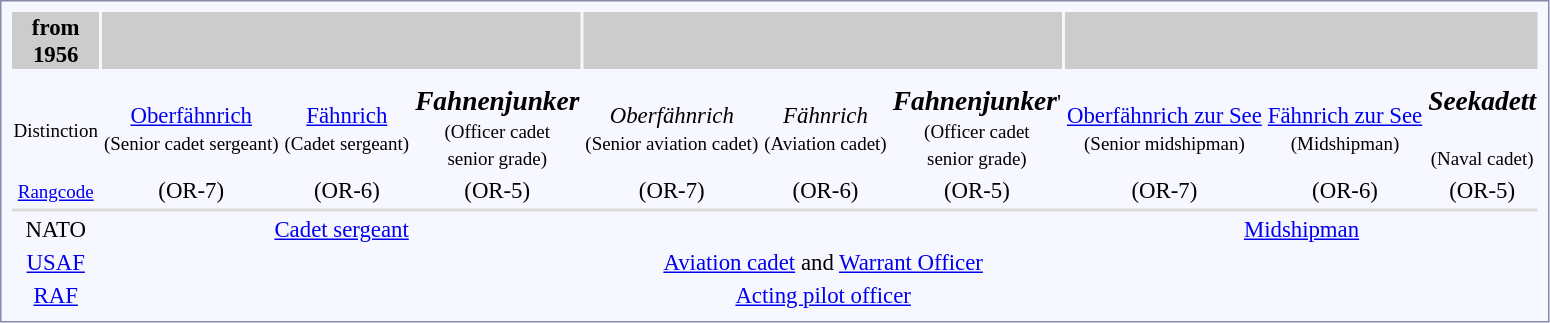<table style="border:1px solid #8888aa; background-color:#f7f8ff; padding:5px; font-size:95%; margin: 0px 12px 12px 0px;">
<tr bgcolor="#CCCCCC">
<th>from<br>1956</th>
<th colspan=3></th>
<th colspan=3></th>
<th colspan=4></th>
</tr>
<tr align="center">
<td rowspan=2></td>
<td></td>
<td></td>
<td></td>
<td></td>
<td></td>
<td></td>
<td> </td>
<td> </td>
<td> </td>
</tr>
<tr align="center">
<td></td>
<td></td>
<td></td>
<td></td>
<td></td>
<td></td>
<td></td>
<td></td>
<td></td>
</tr>
<tr align="center">
<td><small>Distinction</small></td>
<td><a href='#'>Oberfähnrich</a><br><small>(Senior cadet sergeant)</small></td>
<td><a href='#'>Fähnrich</a><br><small>(Cadet sergeant)</small></td>
<td><span><strong><em><big>Fahnenjunker</big></em></strong></span><br><small>(Officer cadet<br>senior grade)</small></td>
<td><em>Oberfähnrich</em><br><small>(Senior aviation cadet)</small></td>
<td><em>Fähnrich</em><br><small>(Aviation cadet)</small></td>
<td><span><strong><em><big>Fahnenjunker</big></em></strong></span>'<br><small>(Officer cadet<br>senior grade)</small></td>
<td><a href='#'>Oberfähnrich zur See</a><br><small>(Senior midshipman)</small></td>
<td><a href='#'>Fähnrich zur See</a><br><small>(Midshipman)</small></td>
<td><span><strong><em><big>Seekadett</big></em></strong></span><br><br><small>(Naval cadet)</small></td>
</tr>
<tr align="center">
<td><a href='#'><small>Rangcode</small></a></td>
<td>(OR-7)</td>
<td>(OR-6)</td>
<td>(OR-5)</td>
<td>(OR-7)</td>
<td>(OR-6)</td>
<td>(OR-5)</td>
<td>(OR-7)</td>
<td>(OR-6)</td>
<td colspan=2>(OR-5)</td>
</tr>
<tr bgcolor="DCDCDC">
<td colspan=12></td>
</tr>
<tr align="center">
<td>NATO</td>
<td colspan=3><a href='#'>Cadet sergeant</a></td>
<td colspan=3></td>
<td colspan=3><a href='#'>Midshipman</a></td>
</tr>
<tr align="center">
<td><a href='#'>USAF</a></td>
<td colspan=3></td>
<td colspan=3><a href='#'>Aviation cadet</a> and <a href='#'>Warrant Officer</a></td>
<td colspan=3></td>
</tr>
<tr align="center">
<td><a href='#'>RAF</a></td>
<td colspan=3></td>
<td align="center" colspan=3><a href='#'>Acting pilot officer</a></td>
<td colspan=4></td>
</tr>
</table>
